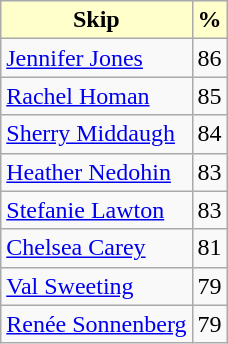<table class="wikitable">
<tr>
<th style="background: #ffffcc;">Skip</th>
<th style="background: #ffffcc;">%</th>
</tr>
<tr>
<td> <a href='#'>Jennifer Jones</a></td>
<td>86</td>
</tr>
<tr>
<td> <a href='#'>Rachel Homan</a></td>
<td>85</td>
</tr>
<tr>
<td> <a href='#'>Sherry Middaugh</a></td>
<td>84</td>
</tr>
<tr>
<td> <a href='#'>Heather Nedohin</a></td>
<td>83</td>
</tr>
<tr>
<td> <a href='#'>Stefanie Lawton</a></td>
<td>83</td>
</tr>
<tr>
<td> <a href='#'>Chelsea Carey</a></td>
<td>81</td>
</tr>
<tr>
<td> <a href='#'>Val Sweeting</a></td>
<td>79</td>
</tr>
<tr>
<td> <a href='#'>Renée Sonnenberg</a></td>
<td>79</td>
</tr>
</table>
